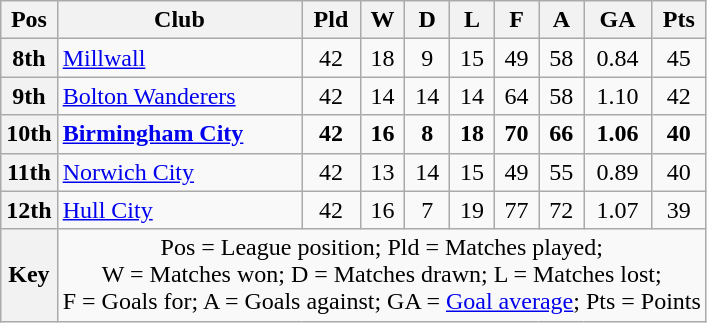<table class="wikitable" style="text-align:center">
<tr>
<th scope="col">Pos</th>
<th scope="col">Club</th>
<th scope="col">Pld</th>
<th scope="col">W</th>
<th scope="col">D</th>
<th scope="col">L</th>
<th scope="col">F</th>
<th scope="col">A</th>
<th scope="col">GA</th>
<th scope="col">Pts</th>
</tr>
<tr>
<th scope="row">8th</th>
<td align="left"><a href='#'>Millwall</a></td>
<td>42</td>
<td>18</td>
<td>9</td>
<td>15</td>
<td>49</td>
<td>58</td>
<td>0.84</td>
<td>45</td>
</tr>
<tr>
<th scope="row">9th</th>
<td align="left"><a href='#'>Bolton Wanderers</a></td>
<td>42</td>
<td>14</td>
<td>14</td>
<td>14</td>
<td>64</td>
<td>58</td>
<td>1.10</td>
<td>42</td>
</tr>
<tr style="font-weight:bold">
<th scope="row">10th</th>
<td align="left"><a href='#'>Birmingham City</a></td>
<td>42</td>
<td>16</td>
<td>8</td>
<td>18</td>
<td>70</td>
<td>66</td>
<td>1.06</td>
<td>40</td>
</tr>
<tr>
<th scope="row">11th</th>
<td align="left"><a href='#'>Norwich City</a></td>
<td>42</td>
<td>13</td>
<td>14</td>
<td>15</td>
<td>49</td>
<td>55</td>
<td>0.89</td>
<td>40</td>
</tr>
<tr>
<th scope="row">12th</th>
<td align="left"><a href='#'>Hull City</a></td>
<td>42</td>
<td>16</td>
<td>7</td>
<td>19</td>
<td>77</td>
<td>72</td>
<td>1.07</td>
<td>39</td>
</tr>
<tr>
<th scope="row">Key</th>
<td colspan="9">Pos = League position; Pld = Matches played;<br>W = Matches won; D = Matches drawn; L = Matches lost;<br>F = Goals for; A = Goals against; GA = <a href='#'>Goal average</a>; Pts = Points</td>
</tr>
</table>
